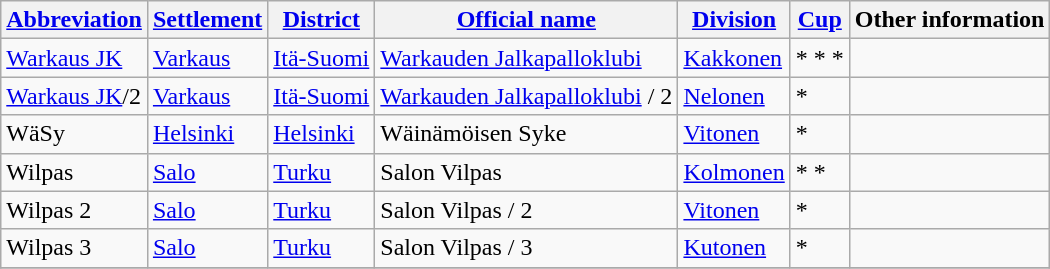<table class="wikitable" style="text-align:left">
<tr>
<th style= width="120px"><a href='#'>Abbreviation</a></th>
<th style= width="110px"><a href='#'>Settlement</a></th>
<th style= width="80px"><a href='#'>District</a></th>
<th style= width="200px"><a href='#'>Official name</a></th>
<th style= width="80px"><a href='#'>Division</a></th>
<th style= width="40px"><a href='#'>Cup</a></th>
<th style= width="220px">Other information</th>
</tr>
<tr>
<td><a href='#'>Warkaus JK</a></td>
<td><a href='#'>Varkaus</a></td>
<td><a href='#'>Itä-Suomi</a></td>
<td><a href='#'>Warkauden Jalkapalloklubi</a></td>
<td><a href='#'>Kakkonen</a></td>
<td>* * *</td>
<td></td>
</tr>
<tr>
<td><a href='#'>Warkaus JK</a>/2</td>
<td><a href='#'>Varkaus</a></td>
<td><a href='#'>Itä-Suomi</a></td>
<td><a href='#'>Warkauden Jalkapalloklubi</a> / 2</td>
<td><a href='#'>Nelonen</a></td>
<td>*</td>
<td></td>
</tr>
<tr>
<td>WäSy</td>
<td><a href='#'>Helsinki</a></td>
<td><a href='#'>Helsinki</a></td>
<td>Wäinämöisen Syke</td>
<td><a href='#'>Vitonen</a></td>
<td>*</td>
<td></td>
</tr>
<tr>
<td>Wilpas</td>
<td><a href='#'>Salo</a></td>
<td><a href='#'>Turku</a></td>
<td>Salon Vilpas</td>
<td><a href='#'>Kolmonen</a></td>
<td>* *</td>
<td></td>
</tr>
<tr>
<td>Wilpas 2</td>
<td><a href='#'>Salo</a></td>
<td><a href='#'>Turku</a></td>
<td>Salon Vilpas / 2</td>
<td><a href='#'>Vitonen</a></td>
<td>*</td>
<td></td>
</tr>
<tr>
<td>Wilpas 3</td>
<td><a href='#'>Salo</a></td>
<td><a href='#'>Turku</a></td>
<td>Salon Vilpas / 3</td>
<td><a href='#'>Kutonen</a></td>
<td>*</td>
<td></td>
</tr>
<tr>
</tr>
</table>
